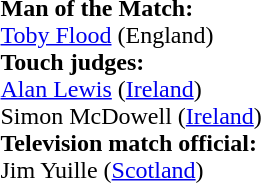<table width=100%>
<tr>
<td><br><strong>Man of the Match:</strong>
<br><a href='#'>Toby Flood</a> (England)<br><strong>Touch judges:</strong>
<br><a href='#'>Alan Lewis</a> (<a href='#'>Ireland</a>)
<br>Simon McDowell (<a href='#'>Ireland</a>)
<br><strong>Television match official:</strong>
<br>Jim Yuille (<a href='#'>Scotland</a>)</td>
</tr>
</table>
